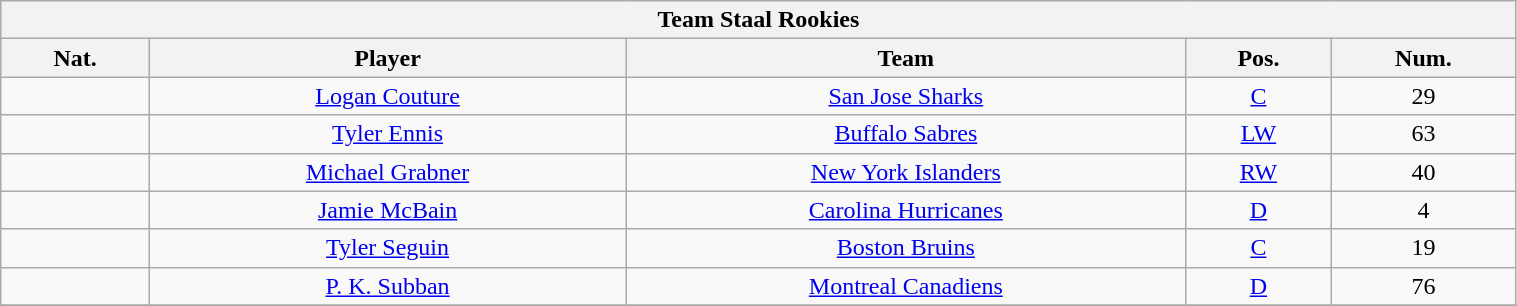<table width="80%" class="wikitable" style="text-align:center">
<tr>
<th colspan=6>Team Staal Rookies</th>
</tr>
<tr>
<th>Nat.</th>
<th>Player</th>
<th>Team</th>
<th>Pos.</th>
<th>Num.</th>
</tr>
<tr>
<td></td>
<td><a href='#'>Logan Couture</a></td>
<td><a href='#'>San Jose Sharks</a></td>
<td><a href='#'>C</a></td>
<td>29</td>
</tr>
<tr>
<td></td>
<td><a href='#'>Tyler Ennis</a></td>
<td><a href='#'>Buffalo Sabres</a></td>
<td><a href='#'>LW</a></td>
<td>63</td>
</tr>
<tr>
<td></td>
<td><a href='#'>Michael Grabner</a></td>
<td><a href='#'>New York Islanders</a></td>
<td><a href='#'>RW</a></td>
<td>40</td>
</tr>
<tr>
<td></td>
<td><a href='#'>Jamie McBain</a></td>
<td><a href='#'>Carolina Hurricanes</a></td>
<td><a href='#'>D</a></td>
<td>4</td>
</tr>
<tr>
<td></td>
<td><a href='#'>Tyler Seguin</a></td>
<td><a href='#'>Boston Bruins</a></td>
<td><a href='#'>C</a></td>
<td>19</td>
</tr>
<tr>
<td></td>
<td><a href='#'>P. K. Subban</a></td>
<td><a href='#'>Montreal Canadiens</a></td>
<td><a href='#'>D</a></td>
<td>76</td>
</tr>
<tr>
</tr>
</table>
